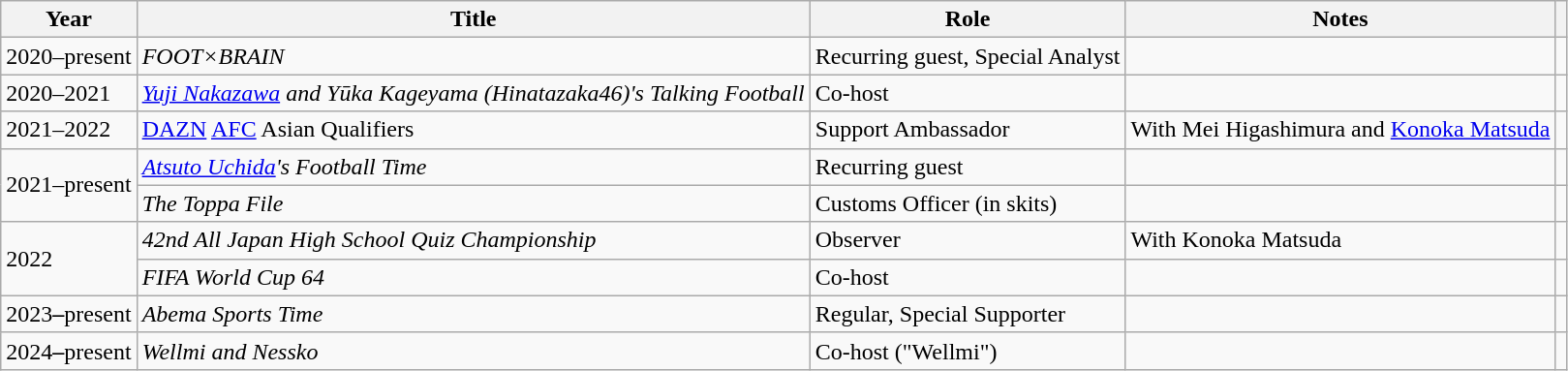<table class="wikitable sortable">
<tr>
<th>Year</th>
<th>Title</th>
<th>Role</th>
<th>Notes</th>
<th class="unsortable"></th>
</tr>
<tr>
<td>2020–present</td>
<td><em>FOOT×BRAIN</em></td>
<td>Recurring guest, Special Analyst</td>
<td></td>
<td></td>
</tr>
<tr>
<td>2020–2021</td>
<td><em><a href='#'>Yuji Nakazawa</a> and Yūka Kageyama (Hinatazaka46)'s Talking Football</em></td>
<td>Co-host</td>
<td></td>
<td></td>
</tr>
<tr>
<td>2021–2022</td>
<td><a href='#'>DAZN</a> <a href='#'>AFC</a> Asian Qualifiers</td>
<td>Support Ambassador</td>
<td>With Mei Higashimura and <a href='#'>Konoka Matsuda</a></td>
<td></td>
</tr>
<tr>
<td rowspan="2">2021–present</td>
<td><em><a href='#'>Atsuto Uchida</a>'s Football Time</em></td>
<td>Recurring guest</td>
<td></td>
<td></td>
</tr>
<tr>
<td><em>The Toppa File</em></td>
<td>Customs Officer (in skits)</td>
<td></td>
<td></td>
</tr>
<tr>
<td rowspan="2">2022</td>
<td><em>42nd All Japan High School Quiz Championship</em></td>
<td>Observer</td>
<td>With Konoka Matsuda</td>
<td></td>
</tr>
<tr>
<td><em>FIFA World Cup 64</em></td>
<td>Co-host</td>
<td></td>
<td></td>
</tr>
<tr>
<td>2023<strong>–</strong>present</td>
<td><em>Abema Sports Time</em></td>
<td>Regular, Special Supporter</td>
<td></td>
<td></td>
</tr>
<tr>
<td>2024<strong>–</strong>present</td>
<td><em>Wellmi and Nessko</em></td>
<td>Co-host ("Wellmi")</td>
<td></td>
<td></td>
</tr>
</table>
